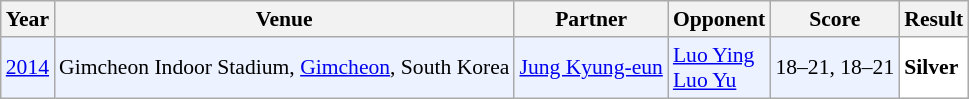<table class="sortable wikitable" style="font-size: 90%;">
<tr>
<th>Year</th>
<th>Venue</th>
<th>Partner</th>
<th>Opponent</th>
<th>Score</th>
<th>Result</th>
</tr>
<tr style="background:#ECF2FF">
<td align="center"><a href='#'>2014</a></td>
<td align="left">Gimcheon Indoor Stadium, <a href='#'>Gimcheon</a>, South Korea</td>
<td align="left"> <a href='#'>Jung Kyung-eun</a></td>
<td align="left"> <a href='#'>Luo Ying</a> <br>  <a href='#'>Luo Yu</a></td>
<td align="left">18–21, 18–21</td>
<td style="text-align:left; background:white"> <strong>Silver</strong></td>
</tr>
</table>
